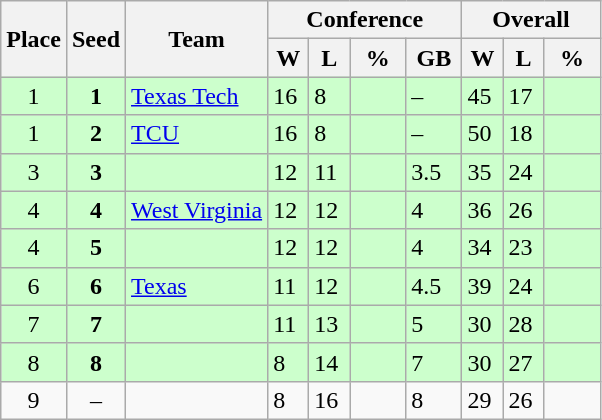<table class="wikitable">
<tr>
<th rowspan ="2">Place</th>
<th rowspan ="2">Seed</th>
<th rowspan ="2">Team</th>
<th colspan = "4">Conference</th>
<th colspan = "3">Overall</th>
</tr>
<tr>
<th scope="col" style="width: 20px;">W</th>
<th scope="col" style="width: 20px;">L</th>
<th scope="col" style="width: 30px;">%</th>
<th scope="col" style="width: 30px;">GB</th>
<th scope="col" style="width: 20px;">W</th>
<th scope="col" style="width: 20px;">L</th>
<th scope="col" style="width: 30px;">%</th>
</tr>
<tr bgcolor=#ccffcc>
<td style="text-align:center;">1</td>
<td style="text-align:center;"><strong>1</strong></td>
<td><a href='#'>Texas Tech</a></td>
<td>16</td>
<td>8</td>
<td></td>
<td>–</td>
<td>45</td>
<td>17</td>
<td></td>
</tr>
<tr bgcolor=#ccffcc>
<td style="text-align:center;">1</td>
<td style="text-align:center;"><strong>2</strong></td>
<td><a href='#'>TCU</a></td>
<td>16</td>
<td>8</td>
<td></td>
<td>–</td>
<td>50</td>
<td>18</td>
<td></td>
</tr>
<tr bgcolor=#ccffcc>
<td style="text-align:center;">3</td>
<td style="text-align:center;"><strong>3</strong></td>
<td></td>
<td>12</td>
<td>11</td>
<td></td>
<td>3.5</td>
<td>35</td>
<td>24</td>
<td></td>
</tr>
<tr bgcolor=#ccffcc>
<td style="text-align:center;">4</td>
<td style="text-align:center;"><strong>4</strong></td>
<td><a href='#'>West Virginia</a></td>
<td>12</td>
<td>12</td>
<td></td>
<td>4</td>
<td>36</td>
<td>26</td>
<td></td>
</tr>
<tr bgcolor=#ccffcc>
<td style="text-align:center;">4</td>
<td style="text-align:center;"><strong>5</strong></td>
<td></td>
<td>12</td>
<td>12</td>
<td></td>
<td>4</td>
<td>34</td>
<td>23</td>
<td></td>
</tr>
<tr bgcolor=#ccffcc>
<td style="text-align:center;">6</td>
<td style="text-align:center;"><strong>6</strong></td>
<td><a href='#'>Texas</a></td>
<td>11</td>
<td>12</td>
<td></td>
<td>4.5</td>
<td>39</td>
<td>24</td>
<td></td>
</tr>
<tr bgcolor=#ccffcc>
<td style="text-align:center;">7</td>
<td style="text-align:center;"><strong>7</strong></td>
<td></td>
<td>11</td>
<td>13</td>
<td></td>
<td>5</td>
<td>30</td>
<td>28</td>
<td></td>
</tr>
<tr bgcolor=#ccffcc>
<td style="text-align:center;">8</td>
<td style="text-align:center;"><strong>8</strong></td>
<td></td>
<td>8</td>
<td>14</td>
<td></td>
<td>7</td>
<td>30</td>
<td>27</td>
<td></td>
</tr>
<tr>
<td style="text-align:center;">9</td>
<td style="text-align:center;">–</td>
<td></td>
<td>8</td>
<td>16</td>
<td></td>
<td>8</td>
<td>29</td>
<td>26</td>
<td></td>
</tr>
</table>
